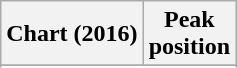<table class="wikitable sortable plainrowheaders" style="text-align:center">
<tr>
<th scope="col">Chart (2016)</th>
<th scope="col">Peak<br> position</th>
</tr>
<tr>
</tr>
<tr>
</tr>
<tr>
</tr>
<tr>
</tr>
<tr>
</tr>
</table>
